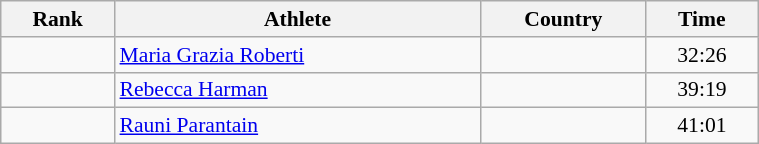<table class="wikitable" width=40% style="font-size:90%; text-align:center;">
<tr>
<th>Rank</th>
<th>Athlete</th>
<th>Country</th>
<th>Time</th>
</tr>
<tr>
<td></td>
<td align=left><a href='#'>Maria Grazia Roberti</a></td>
<td align=left></td>
<td>32:26</td>
</tr>
<tr>
<td></td>
<td align=left><a href='#'>Rebecca Harman</a></td>
<td align=left></td>
<td>39:19</td>
</tr>
<tr>
<td></td>
<td align=left><a href='#'>Rauni Parantain</a></td>
<td align=left></td>
<td>41:01</td>
</tr>
</table>
